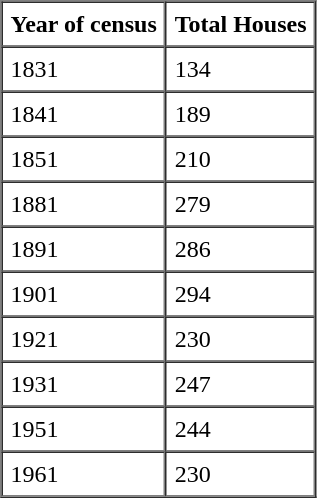<table border="1" cellpadding="5" cellspacing="0" align="none">
<tr>
<th scope="col">Year of census</th>
<th scope="col">Total Houses</th>
</tr>
<tr>
<td>1831</td>
<td>134</td>
</tr>
<tr>
<td>1841</td>
<td>189</td>
</tr>
<tr>
<td>1851</td>
<td>210</td>
</tr>
<tr>
<td>1881</td>
<td>279</td>
</tr>
<tr>
<td>1891</td>
<td>286</td>
</tr>
<tr>
<td>1901</td>
<td>294</td>
</tr>
<tr>
<td>1921</td>
<td>230</td>
</tr>
<tr>
<td>1931</td>
<td>247</td>
</tr>
<tr>
<td>1951</td>
<td>244</td>
</tr>
<tr>
<td>1961</td>
<td>230</td>
</tr>
<tr>
</tr>
</table>
